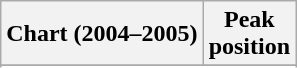<table class="wikitable sortable plainrowheaders">
<tr>
<th scope="col">Chart (2004–2005)</th>
<th scope="col">Peak<br>position</th>
</tr>
<tr>
</tr>
<tr>
</tr>
<tr>
</tr>
<tr>
</tr>
<tr>
</tr>
<tr>
</tr>
<tr>
</tr>
<tr>
</tr>
<tr>
</tr>
<tr>
</tr>
<tr>
</tr>
<tr>
</tr>
<tr>
</tr>
</table>
